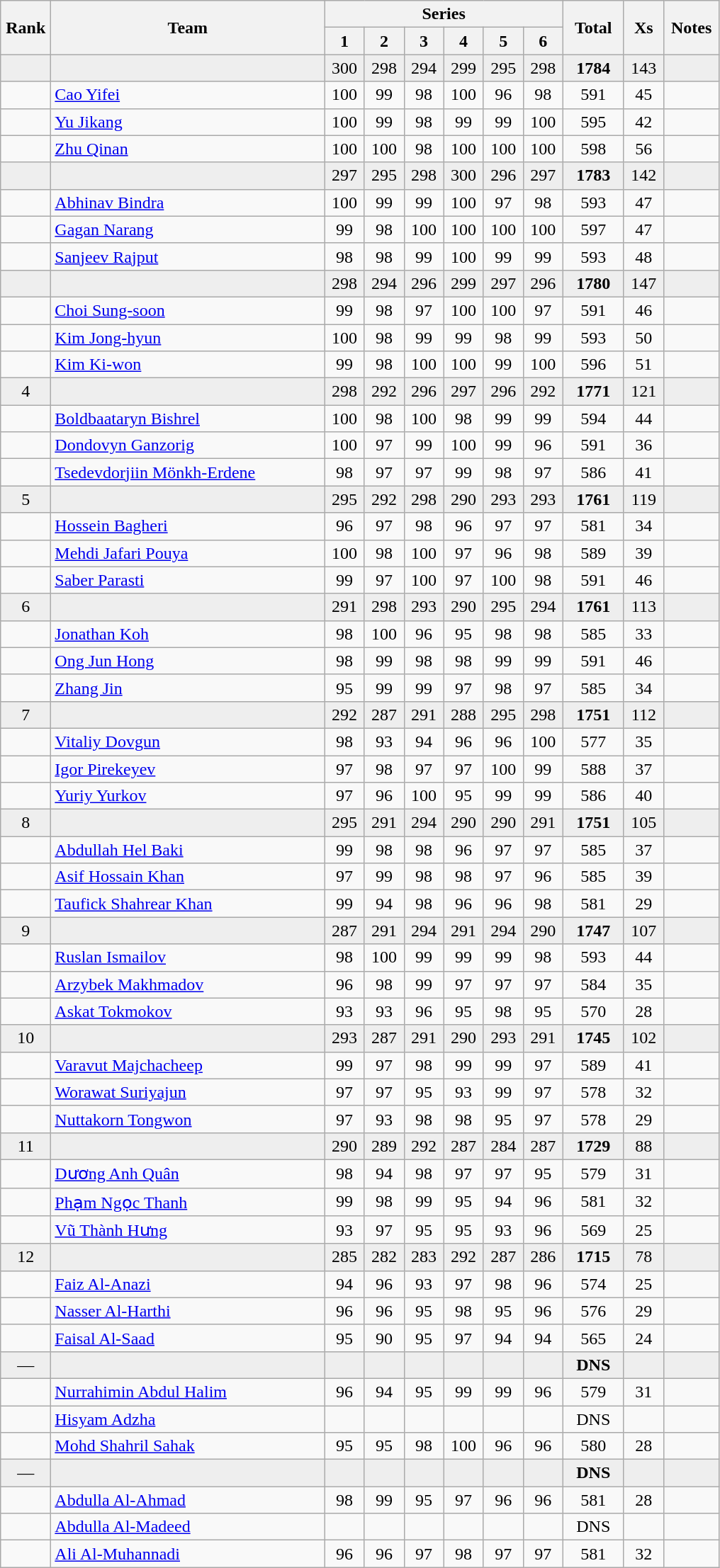<table class="wikitable" style="text-align:center">
<tr>
<th rowspan=2 width=40>Rank</th>
<th rowspan=2 width=250>Team</th>
<th colspan=6>Series</th>
<th rowspan=2 width=50>Total</th>
<th rowspan=2 width=30>Xs</th>
<th rowspan=2 width=45>Notes</th>
</tr>
<tr>
<th width=30>1</th>
<th width=30>2</th>
<th width=30>3</th>
<th width=30>4</th>
<th width=30>5</th>
<th width=30>6</th>
</tr>
<tr bgcolor=eeeeee>
<td></td>
<td align=left></td>
<td>300</td>
<td>298</td>
<td>294</td>
<td>299</td>
<td>295</td>
<td>298</td>
<td><strong>1784</strong></td>
<td>143</td>
<td></td>
</tr>
<tr>
<td></td>
<td align=left><a href='#'>Cao Yifei</a></td>
<td>100</td>
<td>99</td>
<td>98</td>
<td>100</td>
<td>96</td>
<td>98</td>
<td>591</td>
<td>45</td>
<td></td>
</tr>
<tr>
<td></td>
<td align=left><a href='#'>Yu Jikang</a></td>
<td>100</td>
<td>99</td>
<td>98</td>
<td>99</td>
<td>99</td>
<td>100</td>
<td>595</td>
<td>42</td>
<td></td>
</tr>
<tr>
<td></td>
<td align=left><a href='#'>Zhu Qinan</a></td>
<td>100</td>
<td>100</td>
<td>98</td>
<td>100</td>
<td>100</td>
<td>100</td>
<td>598</td>
<td>56</td>
<td></td>
</tr>
<tr bgcolor=eeeeee>
<td></td>
<td align=left></td>
<td>297</td>
<td>295</td>
<td>298</td>
<td>300</td>
<td>296</td>
<td>297</td>
<td><strong>1783</strong></td>
<td>142</td>
<td></td>
</tr>
<tr>
<td></td>
<td align=left><a href='#'>Abhinav Bindra</a></td>
<td>100</td>
<td>99</td>
<td>99</td>
<td>100</td>
<td>97</td>
<td>98</td>
<td>593</td>
<td>47</td>
<td></td>
</tr>
<tr>
<td></td>
<td align=left><a href='#'>Gagan Narang</a></td>
<td>99</td>
<td>98</td>
<td>100</td>
<td>100</td>
<td>100</td>
<td>100</td>
<td>597</td>
<td>47</td>
<td></td>
</tr>
<tr>
<td></td>
<td align=left><a href='#'>Sanjeev Rajput</a></td>
<td>98</td>
<td>98</td>
<td>99</td>
<td>100</td>
<td>99</td>
<td>99</td>
<td>593</td>
<td>48</td>
<td></td>
</tr>
<tr bgcolor=eeeeee>
<td></td>
<td align=left></td>
<td>298</td>
<td>294</td>
<td>296</td>
<td>299</td>
<td>297</td>
<td>296</td>
<td><strong>1780</strong></td>
<td>147</td>
<td></td>
</tr>
<tr>
<td></td>
<td align=left><a href='#'>Choi Sung-soon</a></td>
<td>99</td>
<td>98</td>
<td>97</td>
<td>100</td>
<td>100</td>
<td>97</td>
<td>591</td>
<td>46</td>
<td></td>
</tr>
<tr>
<td></td>
<td align=left><a href='#'>Kim Jong-hyun</a></td>
<td>100</td>
<td>98</td>
<td>99</td>
<td>99</td>
<td>98</td>
<td>99</td>
<td>593</td>
<td>50</td>
<td></td>
</tr>
<tr>
<td></td>
<td align=left><a href='#'>Kim Ki-won</a></td>
<td>99</td>
<td>98</td>
<td>100</td>
<td>100</td>
<td>99</td>
<td>100</td>
<td>596</td>
<td>51</td>
<td></td>
</tr>
<tr bgcolor=eeeeee>
<td>4</td>
<td align=left></td>
<td>298</td>
<td>292</td>
<td>296</td>
<td>297</td>
<td>296</td>
<td>292</td>
<td><strong>1771</strong></td>
<td>121</td>
<td></td>
</tr>
<tr>
<td></td>
<td align=left><a href='#'>Boldbaataryn Bishrel</a></td>
<td>100</td>
<td>98</td>
<td>100</td>
<td>98</td>
<td>99</td>
<td>99</td>
<td>594</td>
<td>44</td>
<td></td>
</tr>
<tr>
<td></td>
<td align=left><a href='#'>Dondovyn Ganzorig</a></td>
<td>100</td>
<td>97</td>
<td>99</td>
<td>100</td>
<td>99</td>
<td>96</td>
<td>591</td>
<td>36</td>
<td></td>
</tr>
<tr>
<td></td>
<td align=left><a href='#'>Tsedevdorjiin Mönkh-Erdene</a></td>
<td>98</td>
<td>97</td>
<td>97</td>
<td>99</td>
<td>98</td>
<td>97</td>
<td>586</td>
<td>41</td>
<td></td>
</tr>
<tr bgcolor=eeeeee>
<td>5</td>
<td align=left></td>
<td>295</td>
<td>292</td>
<td>298</td>
<td>290</td>
<td>293</td>
<td>293</td>
<td><strong>1761</strong></td>
<td>119</td>
<td></td>
</tr>
<tr>
<td></td>
<td align=left><a href='#'>Hossein Bagheri</a></td>
<td>96</td>
<td>97</td>
<td>98</td>
<td>96</td>
<td>97</td>
<td>97</td>
<td>581</td>
<td>34</td>
<td></td>
</tr>
<tr>
<td></td>
<td align=left><a href='#'>Mehdi Jafari Pouya</a></td>
<td>100</td>
<td>98</td>
<td>100</td>
<td>97</td>
<td>96</td>
<td>98</td>
<td>589</td>
<td>39</td>
<td></td>
</tr>
<tr>
<td></td>
<td align=left><a href='#'>Saber Parasti</a></td>
<td>99</td>
<td>97</td>
<td>100</td>
<td>97</td>
<td>100</td>
<td>98</td>
<td>591</td>
<td>46</td>
<td></td>
</tr>
<tr bgcolor=eeeeee>
<td>6</td>
<td align=left></td>
<td>291</td>
<td>298</td>
<td>293</td>
<td>290</td>
<td>295</td>
<td>294</td>
<td><strong>1761</strong></td>
<td>113</td>
<td></td>
</tr>
<tr>
<td></td>
<td align=left><a href='#'>Jonathan Koh</a></td>
<td>98</td>
<td>100</td>
<td>96</td>
<td>95</td>
<td>98</td>
<td>98</td>
<td>585</td>
<td>33</td>
<td></td>
</tr>
<tr>
<td></td>
<td align=left><a href='#'>Ong Jun Hong</a></td>
<td>98</td>
<td>99</td>
<td>98</td>
<td>98</td>
<td>99</td>
<td>99</td>
<td>591</td>
<td>46</td>
<td></td>
</tr>
<tr>
<td></td>
<td align=left><a href='#'>Zhang Jin</a></td>
<td>95</td>
<td>99</td>
<td>99</td>
<td>97</td>
<td>98</td>
<td>97</td>
<td>585</td>
<td>34</td>
<td></td>
</tr>
<tr bgcolor=eeeeee>
<td>7</td>
<td align=left></td>
<td>292</td>
<td>287</td>
<td>291</td>
<td>288</td>
<td>295</td>
<td>298</td>
<td><strong>1751</strong></td>
<td>112</td>
<td></td>
</tr>
<tr>
<td></td>
<td align=left><a href='#'>Vitaliy Dovgun</a></td>
<td>98</td>
<td>93</td>
<td>94</td>
<td>96</td>
<td>96</td>
<td>100</td>
<td>577</td>
<td>35</td>
<td></td>
</tr>
<tr>
<td></td>
<td align=left><a href='#'>Igor Pirekeyev</a></td>
<td>97</td>
<td>98</td>
<td>97</td>
<td>97</td>
<td>100</td>
<td>99</td>
<td>588</td>
<td>37</td>
<td></td>
</tr>
<tr>
<td></td>
<td align=left><a href='#'>Yuriy Yurkov</a></td>
<td>97</td>
<td>96</td>
<td>100</td>
<td>95</td>
<td>99</td>
<td>99</td>
<td>586</td>
<td>40</td>
<td></td>
</tr>
<tr bgcolor=eeeeee>
<td>8</td>
<td align=left></td>
<td>295</td>
<td>291</td>
<td>294</td>
<td>290</td>
<td>290</td>
<td>291</td>
<td><strong>1751</strong></td>
<td>105</td>
<td></td>
</tr>
<tr>
<td></td>
<td align=left><a href='#'>Abdullah Hel Baki</a></td>
<td>99</td>
<td>98</td>
<td>98</td>
<td>96</td>
<td>97</td>
<td>97</td>
<td>585</td>
<td>37</td>
<td></td>
</tr>
<tr>
<td></td>
<td align=left><a href='#'>Asif Hossain Khan</a></td>
<td>97</td>
<td>99</td>
<td>98</td>
<td>98</td>
<td>97</td>
<td>96</td>
<td>585</td>
<td>39</td>
<td></td>
</tr>
<tr>
<td></td>
<td align=left><a href='#'>Taufick Shahrear Khan</a></td>
<td>99</td>
<td>94</td>
<td>98</td>
<td>96</td>
<td>96</td>
<td>98</td>
<td>581</td>
<td>29</td>
<td></td>
</tr>
<tr bgcolor=eeeeee>
<td>9</td>
<td align=left></td>
<td>287</td>
<td>291</td>
<td>294</td>
<td>291</td>
<td>294</td>
<td>290</td>
<td><strong>1747</strong></td>
<td>107</td>
<td></td>
</tr>
<tr>
<td></td>
<td align=left><a href='#'>Ruslan Ismailov</a></td>
<td>98</td>
<td>100</td>
<td>99</td>
<td>99</td>
<td>99</td>
<td>98</td>
<td>593</td>
<td>44</td>
<td></td>
</tr>
<tr>
<td></td>
<td align=left><a href='#'>Arzybek Makhmadov</a></td>
<td>96</td>
<td>98</td>
<td>99</td>
<td>97</td>
<td>97</td>
<td>97</td>
<td>584</td>
<td>35</td>
<td></td>
</tr>
<tr>
<td></td>
<td align=left><a href='#'>Askat Tokmokov</a></td>
<td>93</td>
<td>93</td>
<td>96</td>
<td>95</td>
<td>98</td>
<td>95</td>
<td>570</td>
<td>28</td>
<td></td>
</tr>
<tr bgcolor=eeeeee>
<td>10</td>
<td align=left></td>
<td>293</td>
<td>287</td>
<td>291</td>
<td>290</td>
<td>293</td>
<td>291</td>
<td><strong>1745</strong></td>
<td>102</td>
<td></td>
</tr>
<tr>
<td></td>
<td align=left><a href='#'>Varavut Majchacheep</a></td>
<td>99</td>
<td>97</td>
<td>98</td>
<td>99</td>
<td>99</td>
<td>97</td>
<td>589</td>
<td>41</td>
<td></td>
</tr>
<tr>
<td></td>
<td align=left><a href='#'>Worawat Suriyajun</a></td>
<td>97</td>
<td>97</td>
<td>95</td>
<td>93</td>
<td>99</td>
<td>97</td>
<td>578</td>
<td>32</td>
<td></td>
</tr>
<tr>
<td></td>
<td align=left><a href='#'>Nuttakorn Tongwon</a></td>
<td>97</td>
<td>93</td>
<td>98</td>
<td>98</td>
<td>95</td>
<td>97</td>
<td>578</td>
<td>29</td>
<td></td>
</tr>
<tr bgcolor=eeeeee>
<td>11</td>
<td align=left></td>
<td>290</td>
<td>289</td>
<td>292</td>
<td>287</td>
<td>284</td>
<td>287</td>
<td><strong>1729</strong></td>
<td>88</td>
<td></td>
</tr>
<tr>
<td></td>
<td align=left><a href='#'>Dương Anh Quân</a></td>
<td>98</td>
<td>94</td>
<td>98</td>
<td>97</td>
<td>97</td>
<td>95</td>
<td>579</td>
<td>31</td>
<td></td>
</tr>
<tr>
<td></td>
<td align=left><a href='#'>Phạm Ngọc Thanh</a></td>
<td>99</td>
<td>98</td>
<td>99</td>
<td>95</td>
<td>94</td>
<td>96</td>
<td>581</td>
<td>32</td>
<td></td>
</tr>
<tr>
<td></td>
<td align=left><a href='#'>Vũ Thành Hưng</a></td>
<td>93</td>
<td>97</td>
<td>95</td>
<td>95</td>
<td>93</td>
<td>96</td>
<td>569</td>
<td>25</td>
<td></td>
</tr>
<tr bgcolor=eeeeee>
<td>12</td>
<td align=left></td>
<td>285</td>
<td>282</td>
<td>283</td>
<td>292</td>
<td>287</td>
<td>286</td>
<td><strong>1715</strong></td>
<td>78</td>
<td></td>
</tr>
<tr>
<td></td>
<td align=left><a href='#'>Faiz Al-Anazi</a></td>
<td>94</td>
<td>96</td>
<td>93</td>
<td>97</td>
<td>98</td>
<td>96</td>
<td>574</td>
<td>25</td>
<td></td>
</tr>
<tr>
<td></td>
<td align=left><a href='#'>Nasser Al-Harthi</a></td>
<td>96</td>
<td>96</td>
<td>95</td>
<td>98</td>
<td>95</td>
<td>96</td>
<td>576</td>
<td>29</td>
<td></td>
</tr>
<tr>
<td></td>
<td align=left><a href='#'>Faisal Al-Saad</a></td>
<td>95</td>
<td>90</td>
<td>95</td>
<td>97</td>
<td>94</td>
<td>94</td>
<td>565</td>
<td>24</td>
<td></td>
</tr>
<tr bgcolor=eeeeee>
<td>—</td>
<td align=left></td>
<td></td>
<td></td>
<td></td>
<td></td>
<td></td>
<td></td>
<td><strong>DNS</strong></td>
<td></td>
<td></td>
</tr>
<tr>
<td></td>
<td align=left><a href='#'>Nurrahimin Abdul Halim</a></td>
<td>96</td>
<td>94</td>
<td>95</td>
<td>99</td>
<td>99</td>
<td>96</td>
<td>579</td>
<td>31</td>
<td></td>
</tr>
<tr>
<td></td>
<td align=left><a href='#'>Hisyam Adzha</a></td>
<td></td>
<td></td>
<td></td>
<td></td>
<td></td>
<td></td>
<td>DNS</td>
<td></td>
<td></td>
</tr>
<tr>
<td></td>
<td align=left><a href='#'>Mohd Shahril Sahak</a></td>
<td>95</td>
<td>95</td>
<td>98</td>
<td>100</td>
<td>96</td>
<td>96</td>
<td>580</td>
<td>28</td>
<td></td>
</tr>
<tr bgcolor=eeeeee>
<td>—</td>
<td align=left></td>
<td></td>
<td></td>
<td></td>
<td></td>
<td></td>
<td></td>
<td><strong>DNS</strong></td>
<td></td>
<td></td>
</tr>
<tr>
<td></td>
<td align=left><a href='#'>Abdulla Al-Ahmad</a></td>
<td>98</td>
<td>99</td>
<td>95</td>
<td>97</td>
<td>96</td>
<td>96</td>
<td>581</td>
<td>28</td>
<td></td>
</tr>
<tr>
<td></td>
<td align=left><a href='#'>Abdulla Al-Madeed</a></td>
<td></td>
<td></td>
<td></td>
<td></td>
<td></td>
<td></td>
<td>DNS</td>
<td></td>
<td></td>
</tr>
<tr>
<td></td>
<td align=left><a href='#'>Ali Al-Muhannadi</a></td>
<td>96</td>
<td>96</td>
<td>97</td>
<td>98</td>
<td>97</td>
<td>97</td>
<td>581</td>
<td>32</td>
<td></td>
</tr>
</table>
